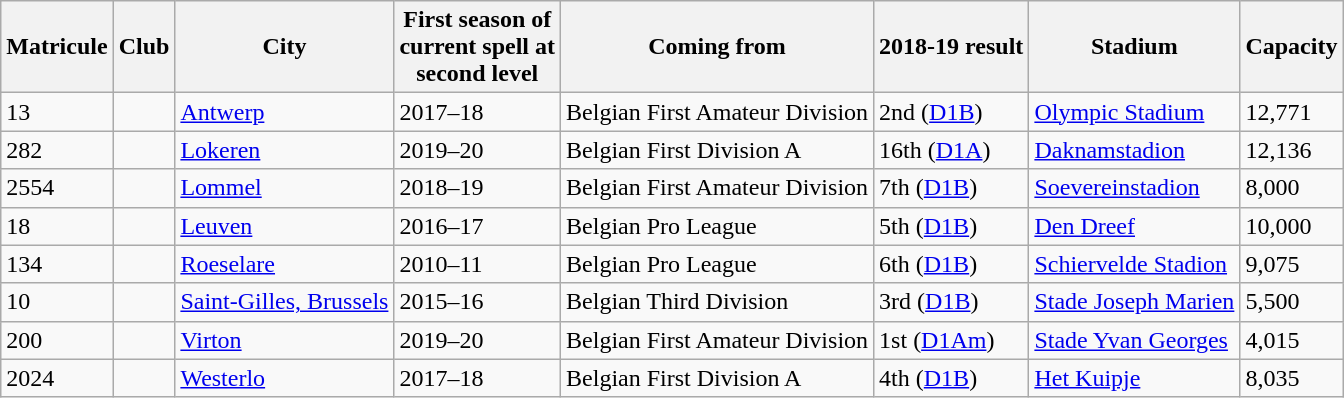<table class="wikitable sortable">
<tr>
<th>Matricule</th>
<th>Club</th>
<th>City</th>
<th>First season of <br> current spell at <br> second level</th></th>
<th>Coming from</th>
<th>2018-19 result</th>
<th>Stadium</th>
<th>Capacity</th>
</tr>
<tr>
<td>13</td>
<td></td>
<td><a href='#'>Antwerp</a></td>
<td>2017–18</td>
<td>Belgian First Amateur Division</td>
<td>2nd (<a href='#'>D1B</a>)</td>
<td><a href='#'>Olympic Stadium</a></td>
<td>12,771</td>
</tr>
<tr>
<td>282</td>
<td></td>
<td><a href='#'>Lokeren</a></td>
<td>2019–20</td>
<td>Belgian First Division A</td>
<td>16th (<a href='#'>D1A</a>) </td>
<td><a href='#'>Daknamstadion</a></td>
<td>12,136</td>
</tr>
<tr>
<td>2554</td>
<td></td>
<td><a href='#'>Lommel</a></td>
<td>2018–19</td>
<td>Belgian First Amateur Division</td>
<td>7th (<a href='#'>D1B</a>)</td>
<td><a href='#'>Soevereinstadion</a></td>
<td>8,000</td>
</tr>
<tr>
<td>18</td>
<td></td>
<td><a href='#'>Leuven</a></td>
<td>2016–17</td>
<td>Belgian Pro League</td>
<td>5th (<a href='#'>D1B</a>)</td>
<td><a href='#'>Den Dreef</a></td>
<td>10,000</td>
</tr>
<tr>
<td>134</td>
<td></td>
<td><a href='#'>Roeselare</a></td>
<td>2010–11</td>
<td>Belgian Pro League</td>
<td>6th (<a href='#'>D1B</a>)</td>
<td><a href='#'>Schiervelde Stadion</a></td>
<td>9,075</td>
</tr>
<tr>
<td>10</td>
<td></td>
<td><a href='#'>Saint-Gilles, Brussels</a></td>
<td>2015–16</td>
<td>Belgian Third Division</td>
<td>3rd (<a href='#'>D1B</a>)</td>
<td><a href='#'>Stade Joseph Marien</a></td>
<td>5,500</td>
</tr>
<tr>
<td>200</td>
<td></td>
<td><a href='#'>Virton</a></td>
<td>2019–20</td>
<td>Belgian First Amateur Division</td>
<td>1st (<a href='#'>D1Am</a>) </td>
<td><a href='#'>Stade Yvan Georges</a></td>
<td>4,015</td>
</tr>
<tr>
<td>2024</td>
<td></td>
<td><a href='#'>Westerlo</a></td>
<td>2017–18</td>
<td>Belgian First Division A</td>
<td>4th (<a href='#'>D1B</a>)</td>
<td><a href='#'>Het Kuipje</a></td>
<td>8,035</td>
</tr>
</table>
